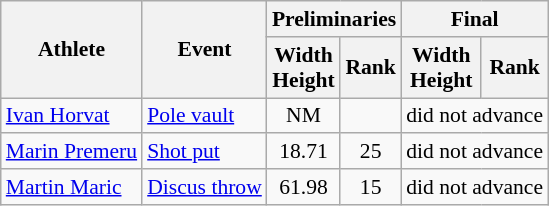<table class=wikitable style="font-size:90%;">
<tr>
<th rowspan="2">Athlete</th>
<th rowspan="2">Event</th>
<th colspan="2">Preliminaries</th>
<th colspan="2">Final</th>
</tr>
<tr>
<th>Width<br>Height</th>
<th>Rank</th>
<th>Width<br>Height</th>
<th>Rank</th>
</tr>
<tr style="border-top: single;">
<td><a href='#'>Ivan Horvat</a></td>
<td><a href='#'>Pole vault</a></td>
<td align=center>NM</td>
<td align=center></td>
<td align=center colspan=2>did not advance</td>
</tr>
<tr style="border-top: single;">
<td><a href='#'>Marin Premeru</a></td>
<td><a href='#'>Shot put</a></td>
<td align=center>18.71</td>
<td align=center>25</td>
<td align=center colspan=2>did not advance</td>
</tr>
<tr style="border-top: single;">
<td><a href='#'>Martin Maric</a></td>
<td><a href='#'>Discus throw</a></td>
<td align=center>61.98</td>
<td align=center>15</td>
<td align=center colspan=2>did not advance</td>
</tr>
</table>
